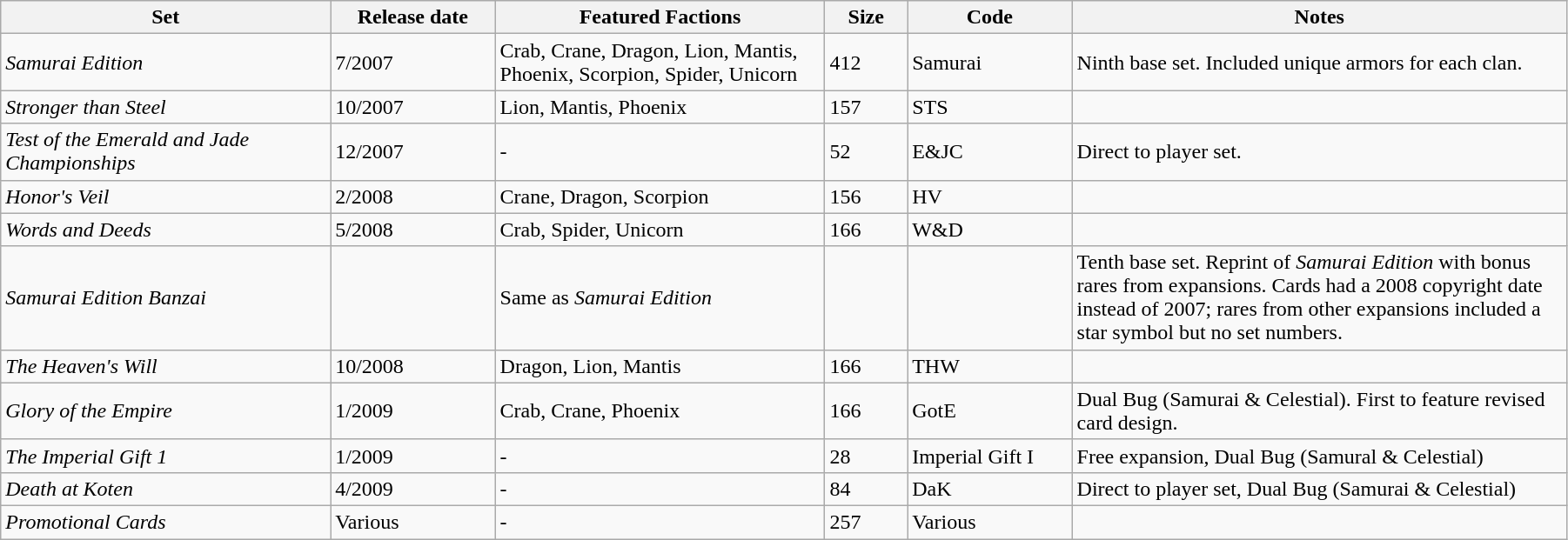<table class="wikitable" width="95%" align="center">
<tr>
<th width="20%">Set</th>
<th width="10%">Release date</th>
<th width="20%">Featured Factions</th>
<th width="5%">Size</th>
<th width="10%">Code</th>
<th width="30%">Notes</th>
</tr>
<tr>
<td><em>Samurai Edition</em></td>
<td>7/2007</td>
<td>Crab, Crane, Dragon, Lion, Mantis, Phoenix, Scorpion, Spider, Unicorn</td>
<td>412</td>
<td>Samurai</td>
<td>Ninth base set. Included unique armors for each clan.</td>
</tr>
<tr>
<td><em>Stronger than Steel</em></td>
<td>10/2007</td>
<td>Lion, Mantis, Phoenix</td>
<td>157</td>
<td>STS</td>
<td></td>
</tr>
<tr>
<td><em>Test of the Emerald and Jade Championships</em></td>
<td>12/2007</td>
<td>-</td>
<td>52</td>
<td>E&JC</td>
<td>Direct to player set.</td>
</tr>
<tr>
<td><em>Honor's Veil</em></td>
<td>2/2008</td>
<td>Crane, Dragon, Scorpion</td>
<td>156</td>
<td>HV</td>
<td></td>
</tr>
<tr>
<td><em>Words and Deeds</em></td>
<td>5/2008</td>
<td>Crab, Spider, Unicorn</td>
<td>166</td>
<td>W&D</td>
<td></td>
</tr>
<tr>
<td><em>Samurai Edition Banzai</em></td>
<td></td>
<td>Same as <em>Samurai Edition</em></td>
<td></td>
<td></td>
<td>Tenth base set. Reprint of <em>Samurai Edition</em> with bonus rares from expansions.  Cards had a 2008 copyright date instead of 2007; rares from other expansions included a star symbol but no set numbers.</td>
</tr>
<tr>
<td><em>The Heaven's Will</em></td>
<td>10/2008</td>
<td>Dragon, Lion, Mantis</td>
<td>166</td>
<td>THW</td>
<td></td>
</tr>
<tr>
<td><em>Glory of the Empire</em></td>
<td>1/2009</td>
<td>Crab, Crane, Phoenix</td>
<td>166</td>
<td>GotE</td>
<td>Dual Bug (Samurai & Celestial). First to feature revised card design.</td>
</tr>
<tr>
<td><em>The Imperial Gift 1</em></td>
<td>1/2009</td>
<td>-</td>
<td>28</td>
<td>Imperial Gift I</td>
<td>Free expansion, Dual Bug (Samural & Celestial)</td>
</tr>
<tr>
<td><em>Death at Koten</em></td>
<td>4/2009</td>
<td>-</td>
<td>84</td>
<td>DaK</td>
<td>Direct to player set, Dual Bug (Samurai & Celestial)</td>
</tr>
<tr>
<td><em>Promotional Cards</em></td>
<td>Various</td>
<td>-</td>
<td>257</td>
<td>Various</td>
<td></td>
</tr>
</table>
